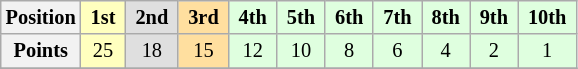<table class="wikitable" style="font-size:85%; text-align:center">
<tr>
<th>Position</th>
<td style="background:#FFFFBF;"> <strong>1st</strong> </td>
<td style="background:#DFDFDF;"> <strong>2nd</strong> </td>
<td style="background:#FFDF9F;"> <strong>3rd</strong> </td>
<td style="background:#DFFFDF;"> <strong>4th</strong> </td>
<td style="background:#DFFFDF;"> <strong>5th</strong> </td>
<td style="background:#DFFFDF;"> <strong>6th</strong> </td>
<td style="background:#DFFFDF;"> <strong>7th</strong> </td>
<td style="background:#DFFFDF;"> <strong>8th</strong> </td>
<td style="background:#DFFFDF;"> <strong>9th</strong> </td>
<td style="background:#DFFFDF;"> <strong>10th</strong> </td>
</tr>
<tr>
<th>Points</th>
<td style="background:#FFFFBF;">25</td>
<td style="background:#DFDFDF;">18</td>
<td style="background:#FFDF9F;">15</td>
<td style="background:#DFFFDF;">12</td>
<td style="background:#DFFFDF;">10</td>
<td style="background:#DFFFDF;">8</td>
<td style="background:#DFFFDF;">6</td>
<td style="background:#DFFFDF;">4</td>
<td style="background:#DFFFDF;">2</td>
<td style="background:#DFFFDF;">1</td>
</tr>
<tr>
</tr>
</table>
